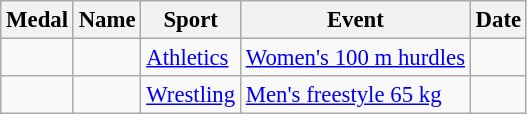<table class="wikitable sortable" style=font-size:95%>
<tr>
<th>Medal</th>
<th>Name</th>
<th>Sport</th>
<th>Event</th>
<th>Date</th>
</tr>
<tr>
<td></td>
<td></td>
<td><a href='#'>Athletics</a></td>
<td><a href='#'>Women's 100 m hurdles</a></td>
<td></td>
</tr>
<tr>
<td></td>
<td></td>
<td><a href='#'>Wrestling</a></td>
<td><a href='#'>Men's freestyle 65 kg</a></td>
<td></td>
</tr>
</table>
